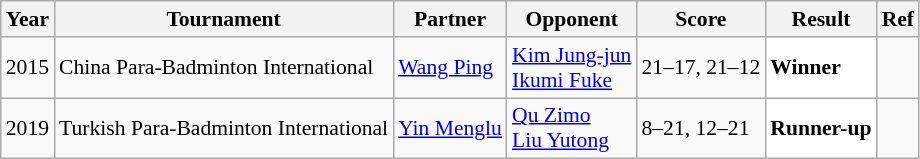<table class="sortable wikitable" style="font-size: 90%;">
<tr>
<th>Year</th>
<th>Tournament</th>
<th>Partner</th>
<th>Opponent</th>
<th>Score</th>
<th>Result</th>
<th>Ref</th>
</tr>
<tr>
<td align="center">2015</td>
<td align="left">China Para-Badminton International</td>
<td> <a href='#'>Wang Ping</a></td>
<td align="left"> <a href='#'>Kim Jung-jun</a><br> <a href='#'>Ikumi Fuke</a></td>
<td align="left">21–17, 21–12</td>
<td style="text-align:left; background:white"> <strong>Winner</strong></td>
<td></td>
</tr>
<tr>
<td align="center">2019</td>
<td align="left">Turkish Para-Badminton International</td>
<td> <a href='#'>Yin Menglu</a></td>
<td align="left"> <a href='#'>Qu Zimo</a><br> <a href='#'>Liu Yutong</a></td>
<td align="left">8–21, 12–21</td>
<td style="text-align:left; background:white"> <strong>Runner-up</strong></td>
<td></td>
</tr>
</table>
